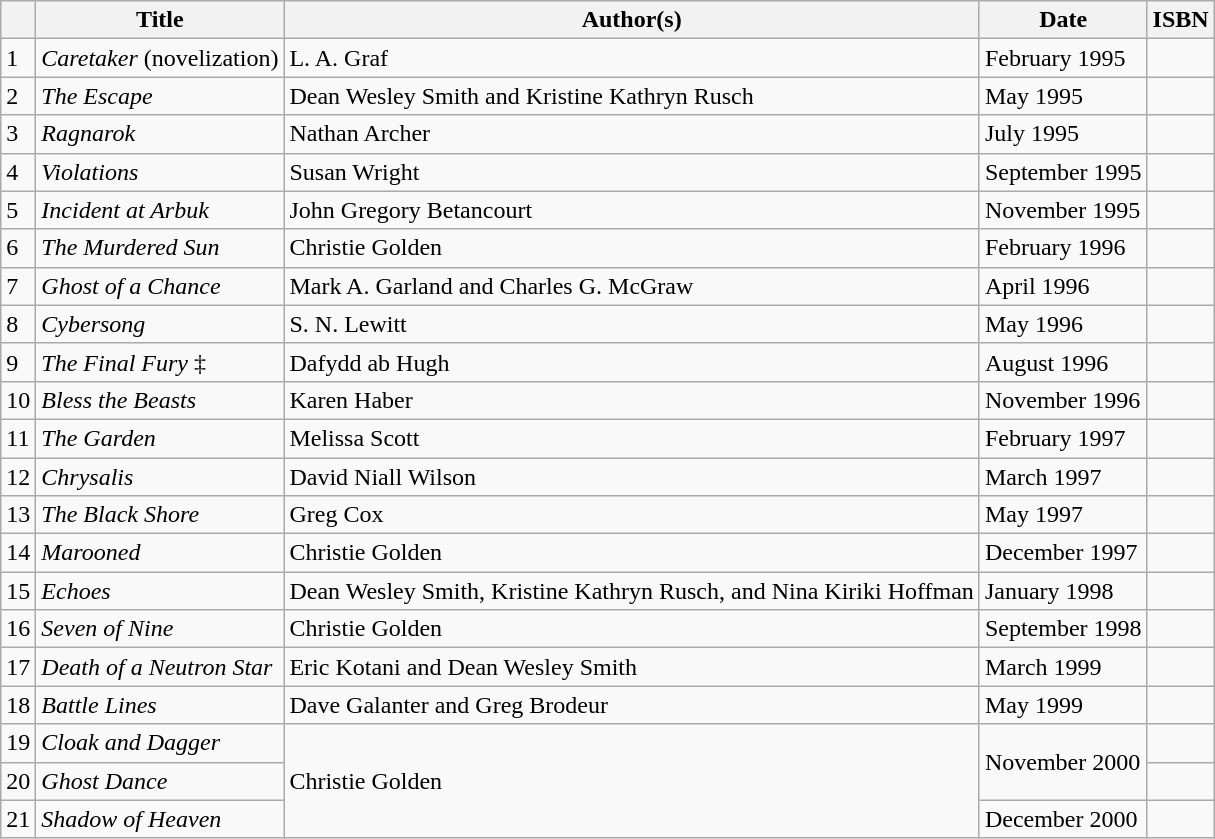<table class="wikitable">
<tr>
<th></th>
<th>Title</th>
<th>Author(s)</th>
<th>Date</th>
<th>ISBN</th>
</tr>
<tr>
<td>1</td>
<td><em>Caretaker</em> (novelization)</td>
<td>L. A. Graf</td>
<td>February 1995</td>
<td></td>
</tr>
<tr>
<td>2</td>
<td><em>The Escape</em></td>
<td>Dean Wesley Smith and Kristine Kathryn Rusch</td>
<td>May 1995</td>
<td></td>
</tr>
<tr>
<td>3</td>
<td><em>Ragnarok</em></td>
<td>Nathan Archer</td>
<td>July 1995</td>
<td></td>
</tr>
<tr>
<td>4</td>
<td><em>Violations</em></td>
<td>Susan Wright</td>
<td>September 1995</td>
<td></td>
</tr>
<tr>
<td>5</td>
<td><em>Incident at Arbuk</em></td>
<td>John Gregory Betancourt</td>
<td>November 1995</td>
<td></td>
</tr>
<tr>
<td>6</td>
<td><em>The Murdered Sun</em></td>
<td>Christie Golden</td>
<td>February 1996</td>
<td></td>
</tr>
<tr>
<td>7</td>
<td><em>Ghost of a Chance</em></td>
<td>Mark A. Garland and Charles G. McGraw</td>
<td>April 1996</td>
<td></td>
</tr>
<tr>
<td>8</td>
<td><em>Cybersong</em></td>
<td>S. N. Lewitt</td>
<td>May 1996</td>
<td></td>
</tr>
<tr>
<td>9</td>
<td><em>The Final Fury</em> ‡</td>
<td>Dafydd ab Hugh</td>
<td>August 1996</td>
<td></td>
</tr>
<tr>
<td>10</td>
<td><em>Bless the Beasts</em></td>
<td>Karen Haber</td>
<td>November 1996</td>
<td></td>
</tr>
<tr>
<td>11</td>
<td><em>The Garden</em></td>
<td>Melissa Scott</td>
<td>February 1997</td>
<td></td>
</tr>
<tr>
<td>12</td>
<td><em>Chrysalis</em></td>
<td>David Niall Wilson</td>
<td>March 1997</td>
<td></td>
</tr>
<tr>
<td>13</td>
<td><em>The Black Shore</em></td>
<td>Greg Cox</td>
<td>May 1997</td>
<td></td>
</tr>
<tr>
<td>14</td>
<td><em>Marooned</em></td>
<td>Christie Golden</td>
<td>December 1997</td>
<td></td>
</tr>
<tr>
<td>15</td>
<td><em>Echoes</em></td>
<td>Dean Wesley Smith, Kristine Kathryn Rusch, and Nina Kiriki Hoffman</td>
<td>January 1998</td>
<td></td>
</tr>
<tr>
<td>16</td>
<td><em>Seven of Nine</em></td>
<td>Christie Golden</td>
<td>September 1998</td>
<td></td>
</tr>
<tr>
<td>17</td>
<td><em>Death of a Neutron Star</em></td>
<td>Eric Kotani and Dean Wesley Smith</td>
<td>March 1999</td>
<td></td>
</tr>
<tr>
<td>18</td>
<td><em>Battle Lines</em></td>
<td>Dave Galanter and Greg Brodeur</td>
<td>May 1999</td>
<td></td>
</tr>
<tr>
<td>19</td>
<td><em>Cloak and Dagger</em></td>
<td rowspan="3">Christie Golden</td>
<td rowspan="2">November 2000</td>
<td></td>
</tr>
<tr>
<td>20</td>
<td><em>Ghost Dance</em></td>
<td></td>
</tr>
<tr>
<td>21</td>
<td><em>Shadow of Heaven</em></td>
<td>December 2000</td>
<td></td>
</tr>
</table>
